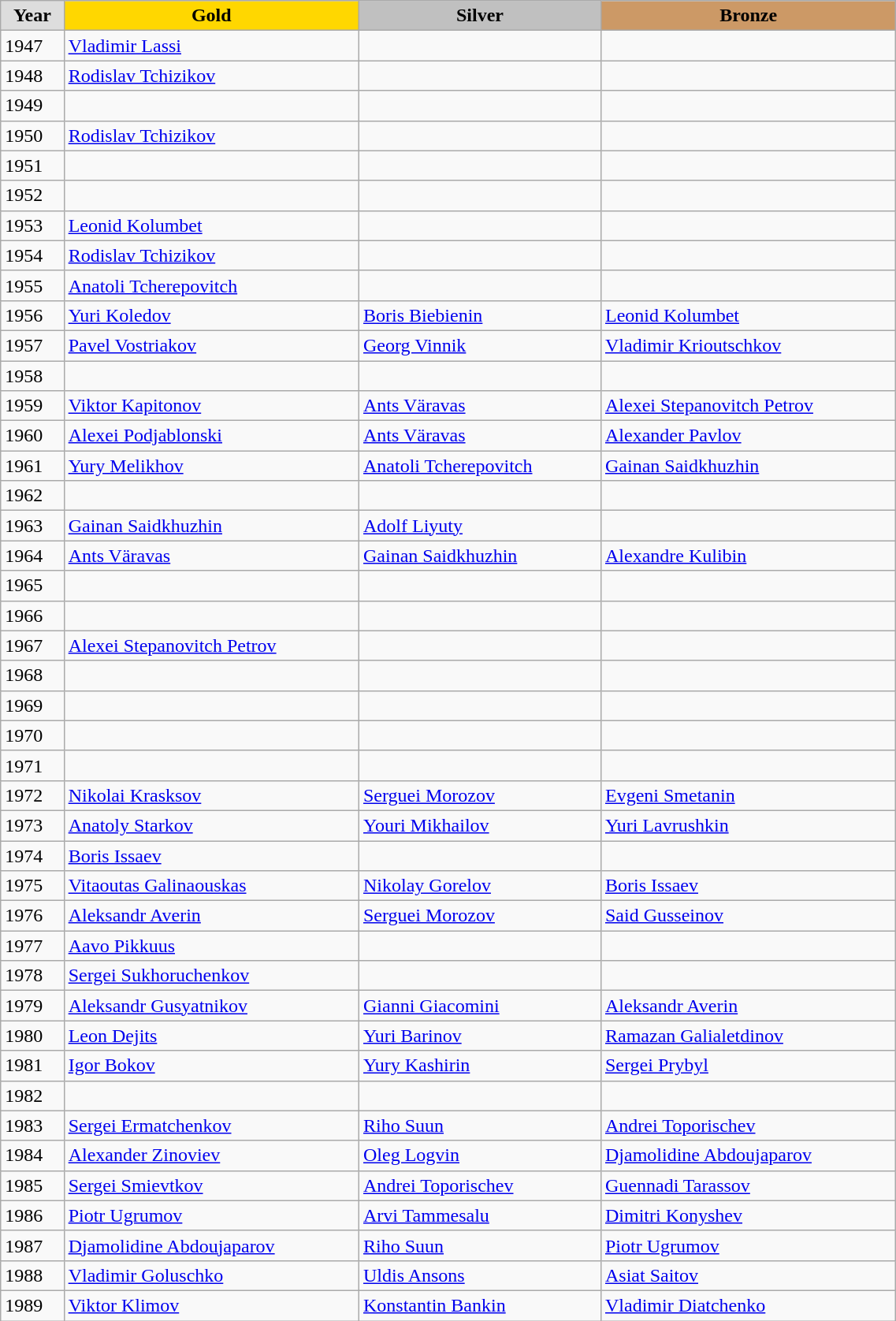<table class="wikitable" style="width: 60%; text-align:left;">
<tr>
<td style="background:#DDDDDD; font-weight:bold; text-align:center;">Year</td>
<td style="background:gold; font-weight:bold; text-align:center;">Gold</td>
<td style="background:silver; font-weight:bold; text-align:center;">Silver</td>
<td style="background:#cc9966; font-weight:bold; text-align:center;">Bronze</td>
</tr>
<tr>
<td>1947</td>
<td><a href='#'>Vladimir Lassi</a></td>
<td></td>
<td></td>
</tr>
<tr>
<td>1948</td>
<td><a href='#'>Rodislav Tchizikov</a></td>
<td></td>
<td></td>
</tr>
<tr>
<td>1949</td>
<td></td>
<td></td>
<td></td>
</tr>
<tr>
<td>1950</td>
<td><a href='#'>Rodislav Tchizikov</a></td>
<td></td>
<td></td>
</tr>
<tr>
<td>1951</td>
<td></td>
<td></td>
<td></td>
</tr>
<tr>
<td>1952</td>
<td></td>
<td></td>
<td></td>
</tr>
<tr>
<td>1953</td>
<td><a href='#'>Leonid Kolumbet</a></td>
<td></td>
<td></td>
</tr>
<tr>
<td>1954</td>
<td><a href='#'>Rodislav Tchizikov</a></td>
<td></td>
<td></td>
</tr>
<tr>
<td>1955</td>
<td><a href='#'>Anatoli Tcherepovitch</a></td>
<td></td>
<td></td>
</tr>
<tr>
<td>1956</td>
<td><a href='#'>Yuri Koledov</a></td>
<td><a href='#'>Boris Biebienin</a></td>
<td><a href='#'>Leonid Kolumbet</a></td>
</tr>
<tr>
<td>1957</td>
<td><a href='#'>Pavel Vostriakov</a></td>
<td><a href='#'>Georg Vinnik</a></td>
<td><a href='#'>Vladimir Krioutschkov</a></td>
</tr>
<tr>
<td>1958</td>
<td></td>
<td></td>
<td></td>
</tr>
<tr>
<td>1959</td>
<td><a href='#'>Viktor Kapitonov</a></td>
<td><a href='#'>Ants Väravas</a></td>
<td><a href='#'>Alexei Stepanovitch Petrov</a></td>
</tr>
<tr>
<td>1960</td>
<td><a href='#'>Alexei Podjablonski</a></td>
<td><a href='#'>Ants Väravas</a></td>
<td><a href='#'>Alexander Pavlov</a></td>
</tr>
<tr>
<td>1961</td>
<td><a href='#'>Yury Melikhov</a></td>
<td><a href='#'>Anatoli Tcherepovitch</a></td>
<td><a href='#'>Gainan Saidkhuzhin</a></td>
</tr>
<tr>
<td>1962</td>
<td></td>
<td></td>
<td></td>
</tr>
<tr>
<td>1963</td>
<td><a href='#'>Gainan Saidkhuzhin</a></td>
<td><a href='#'>Adolf Liyuty</a></td>
<td></td>
</tr>
<tr>
<td>1964</td>
<td><a href='#'>Ants Väravas</a></td>
<td><a href='#'>Gainan Saidkhuzhin</a></td>
<td><a href='#'>Alexandre Kulibin</a></td>
</tr>
<tr>
<td>1965</td>
<td></td>
<td></td>
<td></td>
</tr>
<tr>
<td>1966</td>
<td></td>
<td></td>
<td></td>
</tr>
<tr>
<td>1967</td>
<td><a href='#'>Alexei Stepanovitch Petrov</a></td>
<td></td>
<td></td>
</tr>
<tr>
<td>1968</td>
<td></td>
<td></td>
<td></td>
</tr>
<tr>
<td>1969</td>
<td></td>
<td></td>
<td></td>
</tr>
<tr>
<td>1970</td>
<td></td>
<td></td>
<td></td>
</tr>
<tr>
<td>1971</td>
<td></td>
<td></td>
<td></td>
</tr>
<tr>
<td>1972</td>
<td><a href='#'>Nikolai Krasksov</a></td>
<td><a href='#'>Serguei Morozov</a></td>
<td><a href='#'>Evgeni Smetanin</a></td>
</tr>
<tr>
<td>1973</td>
<td><a href='#'>Anatoly Starkov</a></td>
<td><a href='#'>Youri Mikhailov</a></td>
<td><a href='#'>Yuri Lavrushkin</a></td>
</tr>
<tr>
<td>1974</td>
<td><a href='#'>Boris Issaev</a></td>
<td></td>
<td></td>
</tr>
<tr>
<td>1975</td>
<td><a href='#'>Vitaoutas Galinaouskas</a></td>
<td><a href='#'>Nikolay Gorelov</a></td>
<td><a href='#'>Boris Issaev</a></td>
</tr>
<tr>
<td>1976</td>
<td><a href='#'>Aleksandr Averin</a></td>
<td><a href='#'>Serguei Morozov</a></td>
<td><a href='#'>Said Gusseinov</a></td>
</tr>
<tr>
<td>1977</td>
<td><a href='#'>Aavo Pikkuus</a></td>
<td></td>
<td></td>
</tr>
<tr>
<td>1978</td>
<td><a href='#'>Sergei Sukhoruchenkov</a></td>
<td></td>
<td></td>
</tr>
<tr>
<td>1979</td>
<td><a href='#'>Aleksandr Gusyatnikov</a></td>
<td> <a href='#'>Gianni Giacomini</a></td>
<td><a href='#'>Aleksandr Averin</a></td>
</tr>
<tr>
<td>1980</td>
<td><a href='#'>Leon Dejits</a></td>
<td><a href='#'>Yuri Barinov</a></td>
<td><a href='#'>Ramazan Galialetdinov</a></td>
</tr>
<tr>
<td>1981</td>
<td><a href='#'>Igor Bokov</a></td>
<td><a href='#'>Yury Kashirin</a></td>
<td><a href='#'>Sergei Prybyl</a></td>
</tr>
<tr>
<td>1982</td>
<td></td>
<td></td>
<td></td>
</tr>
<tr>
<td>1983</td>
<td><a href='#'>Sergei Ermatchenkov</a></td>
<td><a href='#'>Riho Suun</a></td>
<td><a href='#'>Andrei Toporischev</a></td>
</tr>
<tr>
<td>1984</td>
<td><a href='#'>Alexander Zinoviev</a></td>
<td><a href='#'>Oleg Logvin</a></td>
<td><a href='#'>Djamolidine Abdoujaparov</a></td>
</tr>
<tr>
<td>1985</td>
<td><a href='#'>Sergei Smievtkov</a></td>
<td><a href='#'>Andrei Toporischev</a></td>
<td><a href='#'>Guennadi Tarassov</a></td>
</tr>
<tr>
<td>1986</td>
<td><a href='#'>Piotr Ugrumov</a></td>
<td><a href='#'>Arvi Tammesalu</a></td>
<td><a href='#'>Dimitri Konyshev</a></td>
</tr>
<tr>
<td>1987</td>
<td><a href='#'>Djamolidine Abdoujaparov</a></td>
<td><a href='#'>Riho Suun</a></td>
<td><a href='#'>Piotr Ugrumov</a></td>
</tr>
<tr>
<td>1988</td>
<td><a href='#'>Vladimir Goluschko</a></td>
<td><a href='#'>Uldis Ansons</a></td>
<td><a href='#'>Asiat Saitov</a></td>
</tr>
<tr>
<td>1989</td>
<td><a href='#'>Viktor Klimov</a></td>
<td><a href='#'>Konstantin Bankin</a></td>
<td><a href='#'>Vladimir Diatchenko</a></td>
</tr>
</table>
